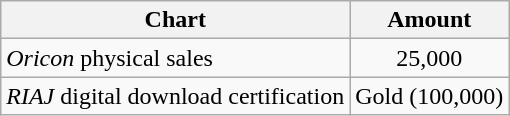<table class="wikitable">
<tr>
<th>Chart</th>
<th>Amount</th>
</tr>
<tr>
<td><em>Oricon</em> physical sales</td>
<td align="center">25,000</td>
</tr>
<tr>
<td><em>RIAJ</em> digital download certification</td>
<td align="center">Gold (100,000)</td>
</tr>
</table>
